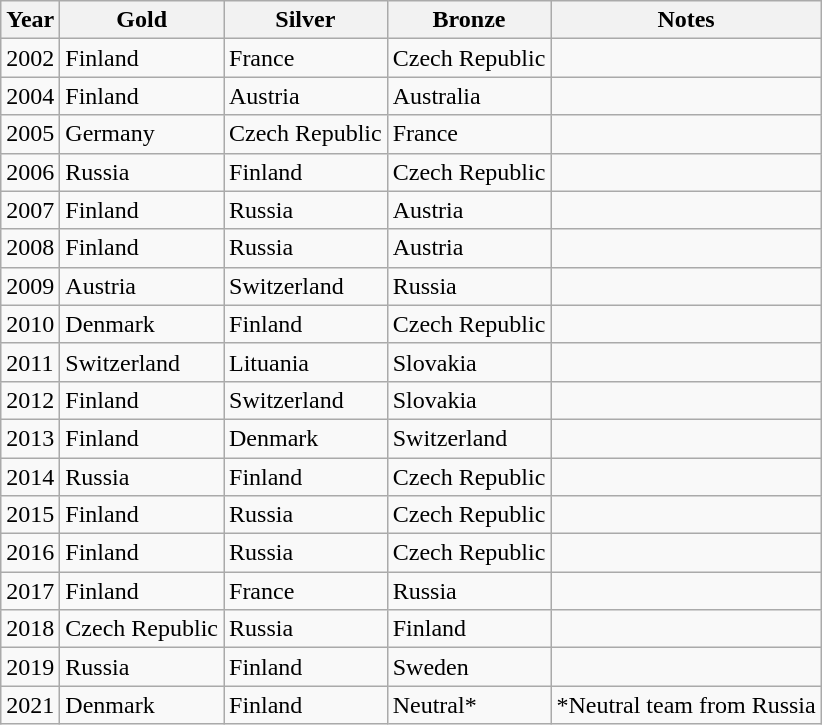<table class="wikitable">
<tr>
<th>Year</th>
<th>Gold</th>
<th>Silver</th>
<th>Bronze</th>
<th>Notes</th>
</tr>
<tr>
<td>2002</td>
<td> Finland</td>
<td> France</td>
<td> Czech Republic</td>
<td></td>
</tr>
<tr>
<td>2004</td>
<td> Finland</td>
<td> Austria</td>
<td> Australia</td>
<td></td>
</tr>
<tr>
<td>2005</td>
<td> Germany</td>
<td> Czech Republic</td>
<td> France</td>
<td></td>
</tr>
<tr>
<td>2006</td>
<td> Russia</td>
<td> Finland</td>
<td> Czech Republic</td>
<td></td>
</tr>
<tr>
<td>2007</td>
<td> Finland</td>
<td> Russia</td>
<td> Austria</td>
<td></td>
</tr>
<tr>
<td>2008</td>
<td> Finland</td>
<td> Russia</td>
<td> Austria</td>
<td></td>
</tr>
<tr>
<td>2009</td>
<td> Austria</td>
<td> Switzerland</td>
<td> Russia</td>
<td></td>
</tr>
<tr>
<td>2010</td>
<td> Denmark</td>
<td> Finland</td>
<td> Czech Republic</td>
<td></td>
</tr>
<tr>
<td>2011</td>
<td> Switzerland</td>
<td> Lituania</td>
<td> Slovakia</td>
<td></td>
</tr>
<tr>
<td>2012</td>
<td> Finland</td>
<td> Switzerland</td>
<td> Slovakia</td>
<td></td>
</tr>
<tr>
<td>2013</td>
<td> Finland</td>
<td> Denmark</td>
<td> Switzerland</td>
<td></td>
</tr>
<tr>
<td>2014</td>
<td> Russia</td>
<td> Finland</td>
<td> Czech Republic</td>
<td></td>
</tr>
<tr>
<td>2015</td>
<td> Finland</td>
<td> Russia</td>
<td> Czech Republic</td>
<td></td>
</tr>
<tr>
<td>2016</td>
<td> Finland</td>
<td> Russia</td>
<td> Czech Republic</td>
<td></td>
</tr>
<tr>
<td>2017</td>
<td> Finland</td>
<td> France</td>
<td> Russia</td>
<td></td>
</tr>
<tr>
<td>2018</td>
<td> Czech Republic</td>
<td> Russia</td>
<td> Finland</td>
<td></td>
</tr>
<tr>
<td>2019</td>
<td> Russia</td>
<td> Finland</td>
<td> Sweden</td>
<td></td>
</tr>
<tr>
<td>2021</td>
<td> Denmark</td>
<td> Finland</td>
<td> Neutral*</td>
<td>*Neutral team from Russia</td>
</tr>
</table>
